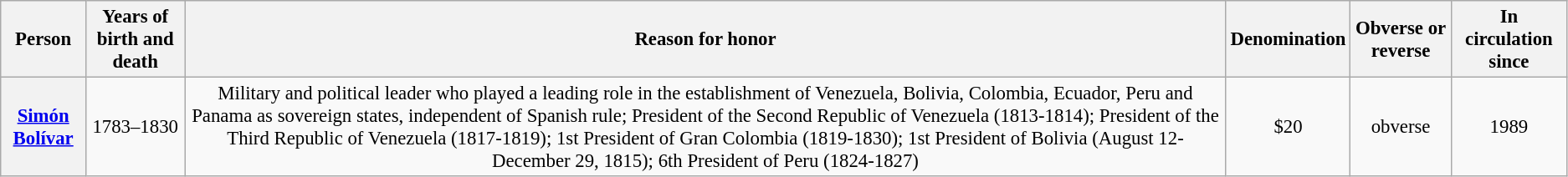<table class="wikitable" style="font-size:95%; text-align:center;">
<tr>
<th>Person</th>
<th>Years of birth and death</th>
<th>Reason for honor</th>
<th>Denomination</th>
<th>Obverse or reverse</th>
<th>In circulation since</th>
</tr>
<tr>
<th><a href='#'>Simón Bolívar</a></th>
<td>1783–1830</td>
<td>Military and political leader who played a leading role in the establishment of Venezuela, Bolivia, Colombia, Ecuador, Peru and Panama as sovereign states, independent of Spanish rule; President of the Second Republic of Venezuela (1813-1814); President of the Third Republic of Venezuela (1817-1819); 1st President of Gran Colombia (1819-1830); 1st President of Bolivia (August 12-December 29, 1815); 6th President of Peru (1824-1827)</td>
<td>$20</td>
<td>obverse</td>
<td>1989</td>
</tr>
</table>
